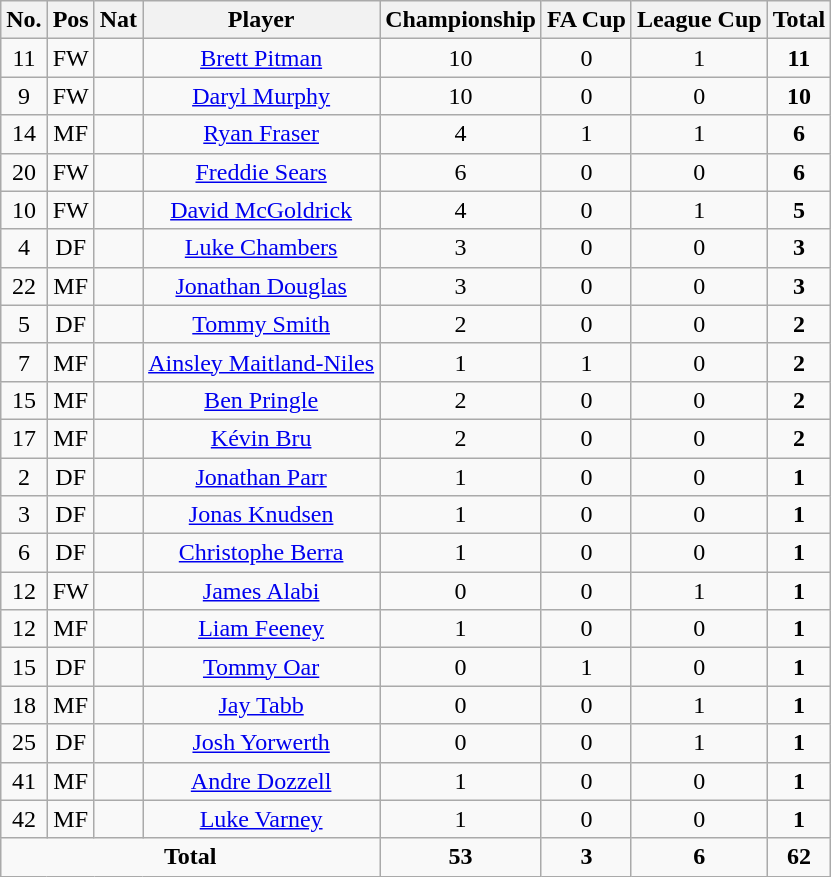<table class="wikitable" style="text-align:center">
<tr>
<th width=0%>No.</th>
<th width=0%>Pos</th>
<th width=0%>Nat</th>
<th width=0%>Player</th>
<th width=0%>Championship</th>
<th width=0%>FA Cup</th>
<th width=0%>League Cup</th>
<th width=0%>Total</th>
</tr>
<tr>
<td>11</td>
<td>FW</td>
<td align="left"></td>
<td><a href='#'>Brett Pitman</a></td>
<td>10</td>
<td>0</td>
<td>1</td>
<td><strong>11</strong></td>
</tr>
<tr>
<td>9</td>
<td>FW</td>
<td align="left"></td>
<td><a href='#'>Daryl Murphy</a></td>
<td>10</td>
<td>0</td>
<td>0</td>
<td><strong>10</strong></td>
</tr>
<tr>
<td>14</td>
<td>MF</td>
<td align="left"></td>
<td><a href='#'>Ryan Fraser</a></td>
<td>4</td>
<td>1</td>
<td>1</td>
<td><strong>6</strong></td>
</tr>
<tr>
<td>20</td>
<td>FW</td>
<td align="left"></td>
<td><a href='#'>Freddie Sears</a></td>
<td>6</td>
<td>0</td>
<td>0</td>
<td><strong>6</strong></td>
</tr>
<tr>
<td>10</td>
<td>FW</td>
<td align="left"></td>
<td><a href='#'>David McGoldrick</a></td>
<td>4</td>
<td>0</td>
<td>1</td>
<td><strong>5</strong></td>
</tr>
<tr>
<td>4</td>
<td>DF</td>
<td align="left"></td>
<td><a href='#'>Luke Chambers</a></td>
<td>3</td>
<td>0</td>
<td>0</td>
<td><strong>3</strong></td>
</tr>
<tr>
<td>22</td>
<td>MF</td>
<td align="left"></td>
<td><a href='#'>Jonathan Douglas</a></td>
<td>3</td>
<td>0</td>
<td>0</td>
<td><strong>3</strong></td>
</tr>
<tr>
<td>5</td>
<td>DF</td>
<td align="left"></td>
<td><a href='#'>Tommy Smith</a></td>
<td>2</td>
<td>0</td>
<td>0</td>
<td><strong>2</strong></td>
</tr>
<tr>
<td>7</td>
<td>MF</td>
<td align="left"></td>
<td><a href='#'>Ainsley Maitland-Niles</a></td>
<td>1</td>
<td>1</td>
<td>0</td>
<td><strong>2</strong></td>
</tr>
<tr>
<td>15</td>
<td>MF</td>
<td align="left"></td>
<td><a href='#'>Ben Pringle</a></td>
<td>2</td>
<td>0</td>
<td>0</td>
<td><strong>2</strong></td>
</tr>
<tr>
<td>17</td>
<td>MF</td>
<td align="left"></td>
<td><a href='#'>Kévin Bru</a></td>
<td>2</td>
<td>0</td>
<td>0</td>
<td><strong>2</strong></td>
</tr>
<tr>
<td>2</td>
<td>DF</td>
<td align="left"></td>
<td><a href='#'>Jonathan Parr</a></td>
<td>1</td>
<td>0</td>
<td>0</td>
<td><strong>1</strong></td>
</tr>
<tr>
<td>3</td>
<td>DF</td>
<td align="left"></td>
<td><a href='#'>Jonas Knudsen</a></td>
<td>1</td>
<td>0</td>
<td>0</td>
<td><strong>1</strong></td>
</tr>
<tr>
<td>6</td>
<td>DF</td>
<td align="left"></td>
<td><a href='#'>Christophe Berra</a></td>
<td>1</td>
<td>0</td>
<td>0</td>
<td><strong>1</strong></td>
</tr>
<tr>
<td>12</td>
<td>FW</td>
<td align="left"></td>
<td><a href='#'>James Alabi</a></td>
<td>0</td>
<td>0</td>
<td>1</td>
<td><strong>1</strong></td>
</tr>
<tr>
<td>12</td>
<td>MF</td>
<td align="left"></td>
<td><a href='#'>Liam Feeney</a></td>
<td>1</td>
<td>0</td>
<td>0</td>
<td><strong>1</strong></td>
</tr>
<tr>
<td>15</td>
<td>DF</td>
<td align="left"></td>
<td><a href='#'>Tommy Oar</a></td>
<td>0</td>
<td>1</td>
<td>0</td>
<td><strong>1</strong></td>
</tr>
<tr>
<td>18</td>
<td>MF</td>
<td align="left"></td>
<td><a href='#'>Jay Tabb</a></td>
<td>0</td>
<td>0</td>
<td>1</td>
<td><strong>1</strong></td>
</tr>
<tr>
<td>25</td>
<td>DF</td>
<td align="left"></td>
<td><a href='#'>Josh Yorwerth</a></td>
<td>0</td>
<td>0</td>
<td>1</td>
<td><strong>1</strong></td>
</tr>
<tr>
<td>41</td>
<td>MF</td>
<td align="left"></td>
<td><a href='#'>Andre Dozzell</a></td>
<td>1</td>
<td>0</td>
<td>0</td>
<td><strong>1</strong></td>
</tr>
<tr>
<td>42</td>
<td>MF</td>
<td align="left"></td>
<td><a href='#'>Luke Varney</a></td>
<td>1</td>
<td>0</td>
<td>0</td>
<td><strong>1</strong></td>
</tr>
<tr>
<td colspan=4><strong>Total</strong></td>
<td><strong>53</strong></td>
<td><strong>3</strong></td>
<td><strong>6</strong></td>
<td><strong>62</strong></td>
</tr>
</table>
